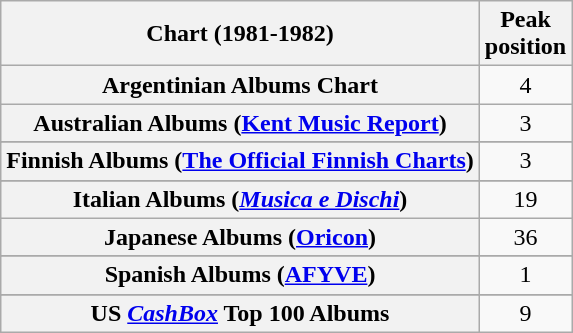<table class="wikitable sortable plainrowheaders" style="text-align:center">
<tr>
<th scope=col>Chart (1981-1982)</th>
<th scope=col>Peak<br>position</th>
</tr>
<tr>
<th scope=row>Argentinian Albums Chart</th>
<td align="center">4</td>
</tr>
<tr>
<th scope=row>Australian Albums (<a href='#'>Kent Music Report</a>)</th>
<td align="center">3</td>
</tr>
<tr>
</tr>
<tr>
</tr>
<tr>
</tr>
<tr>
<th scope="row">Finnish Albums (<a href='#'>The Official Finnish Charts</a>)</th>
<td align="center">3</td>
</tr>
<tr>
</tr>
<tr>
<th scope="row">Italian Albums (<em><a href='#'>Musica e Dischi</a></em>)</th>
<td>19</td>
</tr>
<tr>
<th scope=row>Japanese Albums (<a href='#'>Oricon</a>)</th>
<td align="center">36</td>
</tr>
<tr>
</tr>
<tr>
</tr>
<tr>
<th scope="row">Spanish Albums (<a href='#'>AFYVE</a>)</th>
<td align="center">1</td>
</tr>
<tr>
</tr>
<tr>
</tr>
<tr>
</tr>
<tr>
<th scope=row>US <em><a href='#'>CashBox</a></em> Top 100 Albums</th>
<td align="center">9</td>
</tr>
</table>
